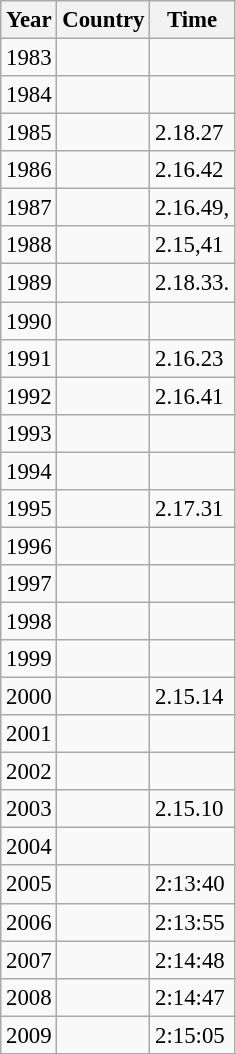<table class="wikitable" style="font-size:95%;">
<tr>
<th>Year</th>
<th>Country</th>
<th>Time</th>
</tr>
<tr>
<td>1983</td>
<td></td>
<td></td>
</tr>
<tr>
<td>1984</td>
<td></td>
<td></td>
</tr>
<tr>
<td>1985</td>
<td></td>
<td>2.18.27</td>
</tr>
<tr>
<td>1986</td>
<td></td>
<td>2.16.42</td>
</tr>
<tr>
<td>1987</td>
<td></td>
<td>2.16.49,</td>
</tr>
<tr>
<td>1988</td>
<td></td>
<td>2.15,41</td>
</tr>
<tr>
<td>1989</td>
<td></td>
<td>2.18.33.</td>
</tr>
<tr>
<td>1990</td>
<td></td>
<td></td>
</tr>
<tr>
<td>1991</td>
<td></td>
<td>2.16.23</td>
</tr>
<tr>
<td>1992</td>
<td></td>
<td>2.16.41</td>
</tr>
<tr>
<td>1993</td>
<td></td>
<td></td>
</tr>
<tr>
<td>1994</td>
<td></td>
<td></td>
</tr>
<tr>
<td>1995</td>
<td></td>
<td>2.17.31</td>
</tr>
<tr>
<td>1996</td>
<td></td>
<td></td>
</tr>
<tr>
<td>1997</td>
<td></td>
<td></td>
</tr>
<tr>
<td>1998</td>
<td></td>
<td></td>
</tr>
<tr>
<td>1999</td>
<td></td>
<td></td>
</tr>
<tr>
<td>2000</td>
<td></td>
<td>2.15.14</td>
</tr>
<tr>
<td>2001</td>
<td></td>
<td></td>
</tr>
<tr>
<td>2002</td>
<td></td>
<td></td>
</tr>
<tr>
<td>2003</td>
<td></td>
<td>2.15.10</td>
</tr>
<tr>
<td>2004</td>
<td></td>
<td></td>
</tr>
<tr>
<td>2005</td>
<td></td>
<td>2:13:40</td>
</tr>
<tr>
<td>2006</td>
<td></td>
<td>2:13:55</td>
</tr>
<tr>
<td>2007</td>
<td></td>
<td>2:14:48</td>
</tr>
<tr>
<td>2008</td>
<td></td>
<td>2:14:47</td>
</tr>
<tr>
<td>2009</td>
<td></td>
<td>2:15:05</td>
</tr>
</table>
